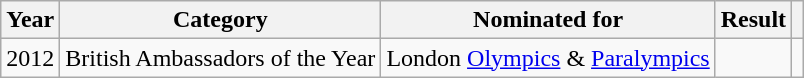<table class="wikitable plainrowheaders">
<tr>
<th scope="col">Year</th>
<th scope="col">Category</th>
<th scope="col">Nominated for</th>
<th scope="col">Result</th>
<th scope="col"></th>
</tr>
<tr>
<td align="center">2012</td>
<td>British Ambassadors of the Year</td>
<td>London <a href='#'>Olympics</a> & <a href='#'>Paralympics</a></td>
<td></td>
<td></td>
</tr>
</table>
